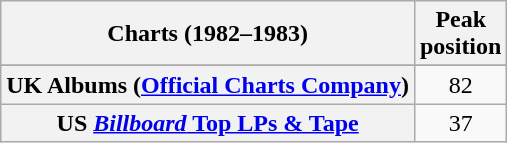<table class="wikitable sortable plainrowheaders" style="text-align:center;">
<tr>
<th scope="col">Charts (1982–1983)</th>
<th scope="col">Peak<br>position</th>
</tr>
<tr>
</tr>
<tr>
</tr>
<tr>
</tr>
<tr>
<th scope="row">UK Albums (<a href='#'>Official Charts Company</a>)</th>
<td>82</td>
</tr>
<tr>
<th scope="row">US <a href='#'><em>Billboard</em> Top LPs & Tape</a></th>
<td>37</td>
</tr>
</table>
